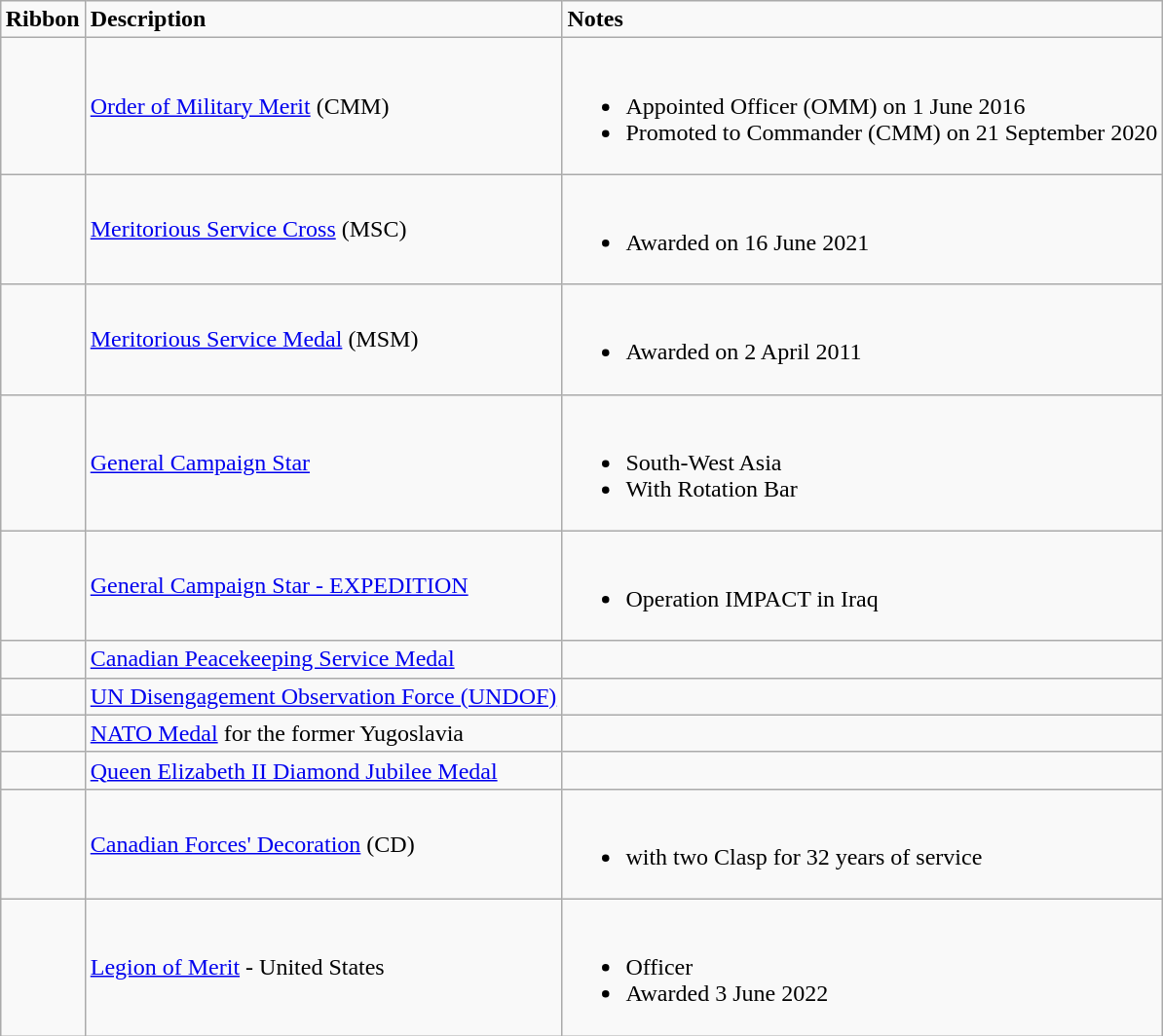<table class="wikitable" style="margin:1em auto;">
<tr>
<td><strong>Ribbon</strong></td>
<td><strong>Description</strong></td>
<td><strong>Notes</strong></td>
</tr>
<tr>
<td></td>
<td><a href='#'>Order of Military Merit</a> (CMM)</td>
<td><br><ul><li>Appointed Officer (OMM) on 1 June 2016</li><li>Promoted to Commander (CMM) on 21 September 2020</li></ul></td>
</tr>
<tr>
<td></td>
<td><a href='#'>Meritorious Service Cross</a> (MSC)</td>
<td><br><ul><li>Awarded on 16 June 2021</li></ul></td>
</tr>
<tr>
<td></td>
<td><a href='#'>Meritorious Service Medal</a> (MSM)</td>
<td><br><ul><li>Awarded on 2 April 2011</li></ul></td>
</tr>
<tr>
<td></td>
<td><a href='#'>General Campaign Star</a></td>
<td><br><ul><li>South-West Asia</li><li>With Rotation Bar</li></ul></td>
</tr>
<tr>
<td></td>
<td><a href='#'>General Campaign Star - EXPEDITION</a></td>
<td><br><ul><li>Operation IMPACT in Iraq</li></ul></td>
</tr>
<tr>
<td></td>
<td><a href='#'>Canadian Peacekeeping Service Medal</a></td>
<td></td>
</tr>
<tr>
<td></td>
<td><a href='#'>UN Disengagement Observation Force (UNDOF)</a></td>
<td></td>
</tr>
<tr>
<td></td>
<td><a href='#'>NATO Medal</a> for the former Yugoslavia</td>
<td></td>
</tr>
<tr>
<td></td>
<td><a href='#'>Queen Elizabeth II Diamond Jubilee Medal</a></td>
<td></td>
</tr>
<tr>
<td></td>
<td><a href='#'>Canadian Forces' Decoration</a> (CD)</td>
<td><br><ul><li>with two Clasp for 32 years of service</li></ul></td>
</tr>
<tr>
<td></td>
<td><a href='#'>Legion of Merit</a> - United States</td>
<td><br><ul><li>Officer</li><li>Awarded 3 June 2022</li></ul></td>
</tr>
</table>
